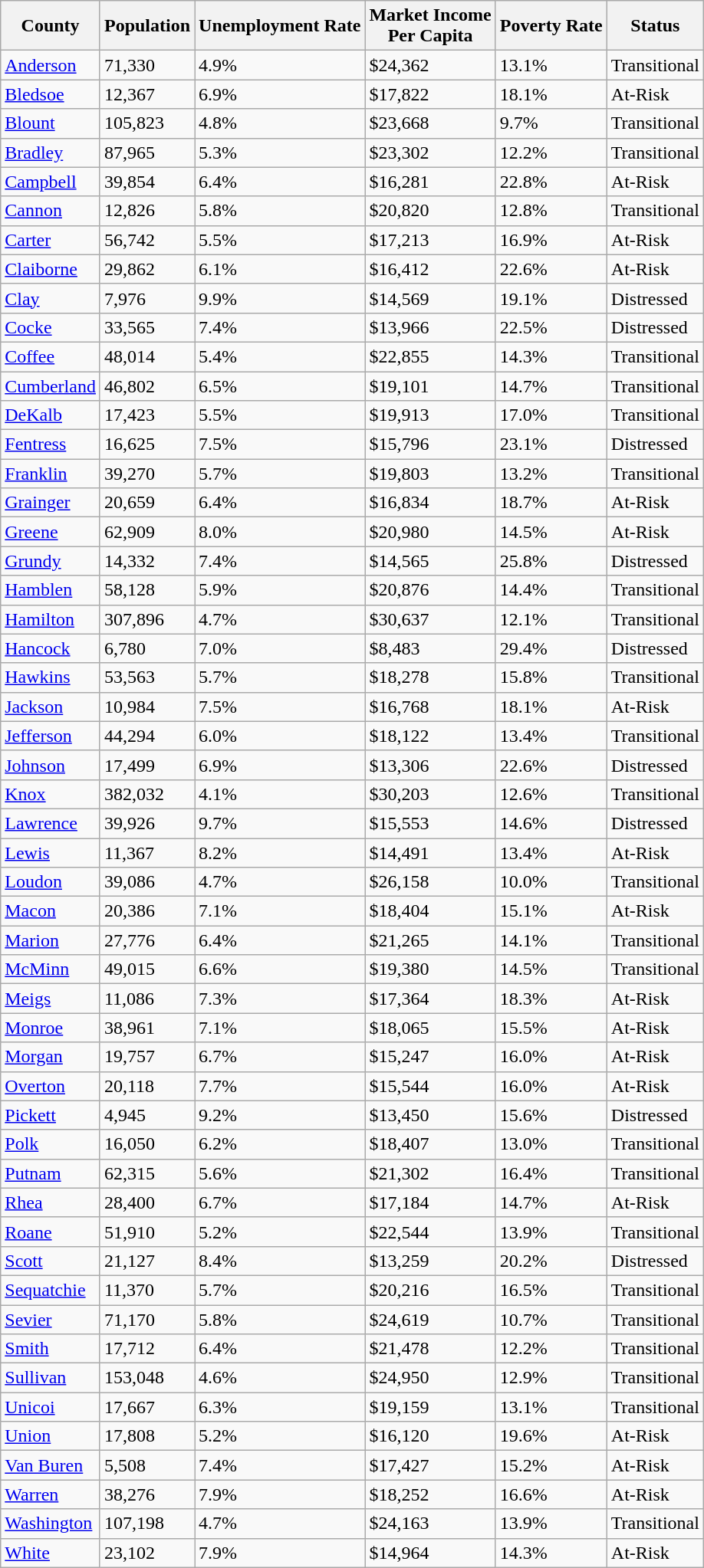<table class="wikitable sortable">
<tr>
<th>County</th>
<th>Population</th>
<th>Unemployment Rate</th>
<th>Market Income<br> Per Capita</th>
<th>Poverty Rate</th>
<th>Status</th>
</tr>
<tr>
<td><a href='#'>Anderson</a></td>
<td>71,330</td>
<td>4.9%</td>
<td>$24,362</td>
<td>13.1%</td>
<td>Transitional</td>
</tr>
<tr>
<td><a href='#'>Bledsoe</a></td>
<td>12,367</td>
<td>6.9%</td>
<td>$17,822</td>
<td>18.1%</td>
<td>At-Risk</td>
</tr>
<tr>
<td><a href='#'>Blount</a></td>
<td>105,823</td>
<td>4.8%</td>
<td>$23,668</td>
<td>9.7%</td>
<td>Transitional</td>
</tr>
<tr>
<td><a href='#'>Bradley</a></td>
<td>87,965</td>
<td>5.3%</td>
<td>$23,302</td>
<td>12.2%</td>
<td>Transitional</td>
</tr>
<tr>
<td><a href='#'>Campbell</a></td>
<td>39,854</td>
<td>6.4%</td>
<td>$16,281</td>
<td>22.8%</td>
<td>At-Risk</td>
</tr>
<tr>
<td><a href='#'>Cannon</a></td>
<td>12,826</td>
<td>5.8%</td>
<td>$20,820</td>
<td>12.8%</td>
<td>Transitional</td>
</tr>
<tr>
<td><a href='#'>Carter</a></td>
<td>56,742</td>
<td>5.5%</td>
<td>$17,213</td>
<td>16.9%</td>
<td>At-Risk</td>
</tr>
<tr>
<td><a href='#'>Claiborne</a></td>
<td>29,862</td>
<td>6.1%</td>
<td>$16,412</td>
<td>22.6%</td>
<td>At-Risk</td>
</tr>
<tr>
<td><a href='#'>Clay</a></td>
<td>7,976</td>
<td>9.9%</td>
<td>$14,569</td>
<td>19.1%</td>
<td>Distressed</td>
</tr>
<tr>
<td><a href='#'>Cocke</a></td>
<td>33,565</td>
<td>7.4%</td>
<td>$13,966</td>
<td>22.5%</td>
<td>Distressed</td>
</tr>
<tr>
<td><a href='#'>Coffee</a></td>
<td>48,014</td>
<td>5.4%</td>
<td>$22,855</td>
<td>14.3%</td>
<td>Transitional</td>
</tr>
<tr>
<td><a href='#'>Cumberland</a></td>
<td>46,802</td>
<td>6.5%</td>
<td>$19,101</td>
<td>14.7%</td>
<td>Transitional</td>
</tr>
<tr>
<td><a href='#'>DeKalb</a></td>
<td>17,423</td>
<td>5.5%</td>
<td>$19,913</td>
<td>17.0%</td>
<td>Transitional</td>
</tr>
<tr>
<td><a href='#'>Fentress</a></td>
<td>16,625</td>
<td>7.5%</td>
<td>$15,796</td>
<td>23.1%</td>
<td>Distressed</td>
</tr>
<tr>
<td><a href='#'>Franklin</a></td>
<td>39,270</td>
<td>5.7%</td>
<td>$19,803</td>
<td>13.2%</td>
<td>Transitional</td>
</tr>
<tr>
<td><a href='#'>Grainger</a></td>
<td>20,659</td>
<td>6.4%</td>
<td>$16,834</td>
<td>18.7%</td>
<td>At-Risk</td>
</tr>
<tr>
<td><a href='#'>Greene</a></td>
<td>62,909</td>
<td>8.0%</td>
<td>$20,980</td>
<td>14.5%</td>
<td>At-Risk</td>
</tr>
<tr>
<td><a href='#'>Grundy</a></td>
<td>14,332</td>
<td>7.4%</td>
<td>$14,565</td>
<td>25.8%</td>
<td>Distressed</td>
</tr>
<tr>
<td><a href='#'>Hamblen</a></td>
<td>58,128</td>
<td>5.9%</td>
<td>$20,876</td>
<td>14.4%</td>
<td>Transitional</td>
</tr>
<tr>
<td><a href='#'>Hamilton</a></td>
<td>307,896</td>
<td>4.7%</td>
<td>$30,637</td>
<td>12.1%</td>
<td>Transitional</td>
</tr>
<tr>
<td><a href='#'>Hancock</a></td>
<td>6,780</td>
<td>7.0%</td>
<td>$8,483</td>
<td>29.4%</td>
<td>Distressed</td>
</tr>
<tr>
<td><a href='#'>Hawkins</a></td>
<td>53,563</td>
<td>5.7%</td>
<td>$18,278</td>
<td>15.8%</td>
<td>Transitional</td>
</tr>
<tr>
<td><a href='#'>Jackson</a></td>
<td>10,984</td>
<td>7.5%</td>
<td>$16,768</td>
<td>18.1%</td>
<td>At-Risk</td>
</tr>
<tr>
<td><a href='#'>Jefferson</a></td>
<td>44,294</td>
<td>6.0%</td>
<td>$18,122</td>
<td>13.4%</td>
<td>Transitional</td>
</tr>
<tr>
<td><a href='#'>Johnson</a></td>
<td>17,499</td>
<td>6.9%</td>
<td>$13,306</td>
<td>22.6%</td>
<td>Distressed</td>
</tr>
<tr>
<td><a href='#'>Knox</a></td>
<td>382,032</td>
<td>4.1%</td>
<td>$30,203</td>
<td>12.6%</td>
<td>Transitional</td>
</tr>
<tr>
<td><a href='#'>Lawrence</a></td>
<td>39,926</td>
<td>9.7%</td>
<td>$15,553</td>
<td>14.6%</td>
<td>Distressed</td>
</tr>
<tr>
<td><a href='#'>Lewis</a></td>
<td>11,367</td>
<td>8.2%</td>
<td>$14,491</td>
<td>13.4%</td>
<td>At-Risk</td>
</tr>
<tr>
<td><a href='#'>Loudon</a></td>
<td>39,086</td>
<td>4.7%</td>
<td>$26,158</td>
<td>10.0%</td>
<td>Transitional</td>
</tr>
<tr>
<td><a href='#'>Macon</a></td>
<td>20,386</td>
<td>7.1%</td>
<td>$18,404</td>
<td>15.1%</td>
<td>At-Risk</td>
</tr>
<tr>
<td><a href='#'>Marion</a></td>
<td>27,776</td>
<td>6.4%</td>
<td>$21,265</td>
<td>14.1%</td>
<td>Transitional</td>
</tr>
<tr>
<td><a href='#'>McMinn</a></td>
<td>49,015</td>
<td>6.6%</td>
<td>$19,380</td>
<td>14.5%</td>
<td>Transitional</td>
</tr>
<tr>
<td><a href='#'>Meigs</a></td>
<td>11,086</td>
<td>7.3%</td>
<td>$17,364</td>
<td>18.3%</td>
<td>At-Risk</td>
</tr>
<tr>
<td><a href='#'>Monroe</a></td>
<td>38,961</td>
<td>7.1%</td>
<td>$18,065</td>
<td>15.5%</td>
<td>At-Risk</td>
</tr>
<tr>
<td><a href='#'>Morgan</a></td>
<td>19,757</td>
<td>6.7%</td>
<td>$15,247</td>
<td>16.0%</td>
<td>At-Risk</td>
</tr>
<tr>
<td><a href='#'>Overton</a></td>
<td>20,118</td>
<td>7.7%</td>
<td>$15,544</td>
<td>16.0%</td>
<td>At-Risk</td>
</tr>
<tr>
<td><a href='#'>Pickett</a></td>
<td>4,945</td>
<td>9.2%</td>
<td>$13,450</td>
<td>15.6%</td>
<td>Distressed</td>
</tr>
<tr>
<td><a href='#'>Polk</a></td>
<td>16,050</td>
<td>6.2%</td>
<td>$18,407</td>
<td>13.0%</td>
<td>Transitional</td>
</tr>
<tr>
<td><a href='#'>Putnam</a></td>
<td>62,315</td>
<td>5.6%</td>
<td>$21,302</td>
<td>16.4%</td>
<td>Transitional</td>
</tr>
<tr>
<td><a href='#'>Rhea</a></td>
<td>28,400</td>
<td>6.7%</td>
<td>$17,184</td>
<td>14.7%</td>
<td>At-Risk</td>
</tr>
<tr>
<td><a href='#'>Roane</a></td>
<td>51,910</td>
<td>5.2%</td>
<td>$22,544</td>
<td>13.9%</td>
<td>Transitional</td>
</tr>
<tr>
<td><a href='#'>Scott</a></td>
<td>21,127</td>
<td>8.4%</td>
<td>$13,259</td>
<td>20.2%</td>
<td>Distressed</td>
</tr>
<tr>
<td><a href='#'>Sequatchie</a></td>
<td>11,370</td>
<td>5.7%</td>
<td>$20,216</td>
<td>16.5%</td>
<td>Transitional</td>
</tr>
<tr>
<td><a href='#'>Sevier</a></td>
<td>71,170</td>
<td>5.8%</td>
<td>$24,619</td>
<td>10.7%</td>
<td>Transitional</td>
</tr>
<tr>
<td><a href='#'>Smith</a></td>
<td>17,712</td>
<td>6.4%</td>
<td>$21,478</td>
<td>12.2%</td>
<td>Transitional</td>
</tr>
<tr>
<td><a href='#'>Sullivan</a></td>
<td>153,048</td>
<td>4.6%</td>
<td>$24,950</td>
<td>12.9%</td>
<td>Transitional</td>
</tr>
<tr>
<td><a href='#'>Unicoi</a></td>
<td>17,667</td>
<td>6.3%</td>
<td>$19,159</td>
<td>13.1%</td>
<td>Transitional</td>
</tr>
<tr>
<td><a href='#'>Union</a></td>
<td>17,808</td>
<td>5.2%</td>
<td>$16,120</td>
<td>19.6%</td>
<td>At-Risk</td>
</tr>
<tr>
<td><a href='#'>Van Buren</a></td>
<td>5,508</td>
<td>7.4%</td>
<td>$17,427</td>
<td>15.2%</td>
<td>At-Risk</td>
</tr>
<tr>
<td><a href='#'>Warren</a></td>
<td>38,276</td>
<td>7.9%</td>
<td>$18,252</td>
<td>16.6%</td>
<td>At-Risk</td>
</tr>
<tr>
<td><a href='#'>Washington</a></td>
<td>107,198</td>
<td>4.7%</td>
<td>$24,163</td>
<td>13.9%</td>
<td>Transitional</td>
</tr>
<tr>
<td><a href='#'>White</a></td>
<td>23,102</td>
<td>7.9%</td>
<td>$14,964</td>
<td>14.3%</td>
<td>At-Risk</td>
</tr>
</table>
